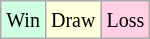<table class="wikitable">
<tr>
<td style="background-color: #d0ffe3;"><small>Win</small></td>
<td style="background-color: #ffffdd;"><small>Draw</small></td>
<td style="background-color: #ffd0e3;"><small>Loss</small></td>
</tr>
</table>
